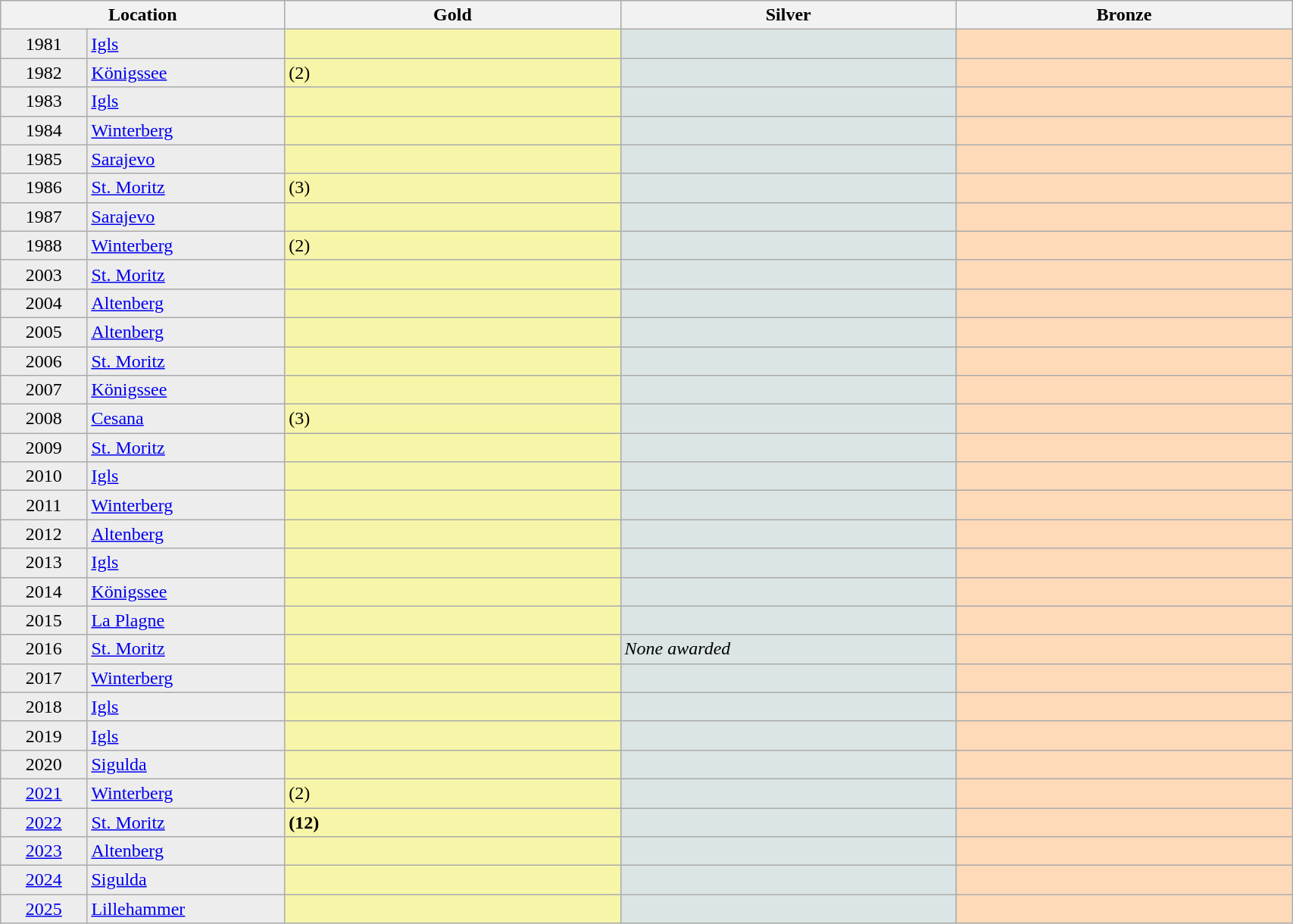<table class="wikitable sortable" width="90%">
<tr style="background-color:#EDEDED;">
<th class="hintergrundfarbe6" style="width:22%;" colspan=2>Location</th>
<th bgcolor=gold style="width:26%;" class="unsortable">Gold</th>
<th bgcolor=silver style="width:26%;" class="unsortable">Silver</th>
<th bgcolor="#CC9966" style="width:26%;" class="unsortable">Bronze</th>
</tr>
<tr>
<td align="center" bgcolor="#EDEDED">1981</td>
<td bgcolor="#EDEDED"> <a href='#'>Igls</a></td>
<td bgcolor="#F7F6A8"></td>
<td bgcolor="#DCE5E5"></td>
<td bgcolor="#FFDAB9"></td>
</tr>
<tr>
<td align="center" bgcolor="#EDEDED">1982</td>
<td bgcolor="#EDEDED"> <a href='#'>Königssee</a></td>
<td bgcolor="#F7F6A8"> (2)</td>
<td bgcolor="#DCE5E5"></td>
<td bgcolor="#FFDAB9"></td>
</tr>
<tr>
<td align="center" bgcolor="#EDEDED">1983</td>
<td bgcolor="#EDEDED"> <a href='#'>Igls</a></td>
<td bgcolor="#F7F6A8"></td>
<td bgcolor="#DCE5E5"></td>
<td bgcolor="#FFDAB9"></td>
</tr>
<tr>
<td align="center" bgcolor="#EDEDED">1984</td>
<td bgcolor="#EDEDED"> <a href='#'>Winterberg</a></td>
<td bgcolor="#F7F6A8"></td>
<td bgcolor="#DCE5E5"></td>
<td bgcolor="#FFDAB9"></td>
</tr>
<tr>
<td align="center" bgcolor="#EDEDED">1985</td>
<td bgcolor="#EDEDED"> <a href='#'>Sarajevo</a></td>
<td bgcolor="#F7F6A8"></td>
<td bgcolor="#DCE5E5"></td>
<td bgcolor="#FFDAB9"></td>
</tr>
<tr>
<td align="center" bgcolor="#EDEDED">1986</td>
<td bgcolor="#EDEDED"> <a href='#'>St. Moritz</a></td>
<td bgcolor="#F7F6A8"> (3)</td>
<td bgcolor="#DCE5E5"></td>
<td bgcolor="#FFDAB9"></td>
</tr>
<tr>
<td align="center" bgcolor="#EDEDED">1987</td>
<td bgcolor="#EDEDED"> <a href='#'>Sarajevo</a></td>
<td bgcolor="#F7F6A8"></td>
<td bgcolor="#DCE5E5"></td>
<td bgcolor="#FFDAB9"></td>
</tr>
<tr>
<td align="center" bgcolor="#EDEDED">1988</td>
<td bgcolor="#EDEDED"> <a href='#'>Winterberg</a></td>
<td bgcolor="#F7F6A8"> (2)</td>
<td bgcolor="#DCE5E5"></td>
<td bgcolor="#FFDAB9"></td>
</tr>
<tr>
<td align="center" bgcolor="#EDEDED">2003</td>
<td bgcolor="#EDEDED"> <a href='#'>St. Moritz</a></td>
<td bgcolor="#F7F6A8"></td>
<td bgcolor="#DCE5E5"></td>
<td bgcolor="#FFDAB9"></td>
</tr>
<tr>
<td align="center" bgcolor="#EDEDED">2004</td>
<td bgcolor="#EDEDED"> <a href='#'>Altenberg</a></td>
<td bgcolor="#F7F6A8"></td>
<td bgcolor="#DCE5E5"></td>
<td bgcolor="#FFDAB9"></td>
</tr>
<tr>
<td align="center" bgcolor="#EDEDED">2005</td>
<td bgcolor="#EDEDED"> <a href='#'>Altenberg</a></td>
<td bgcolor="#F7F6A8"></td>
<td bgcolor="#DCE5E5"></td>
<td bgcolor="#FFDAB9"></td>
</tr>
<tr>
<td align="center" bgcolor="#EDEDED">2006</td>
<td bgcolor="#EDEDED"> <a href='#'>St. Moritz</a></td>
<td bgcolor="#F7F6A8"></td>
<td bgcolor="#DCE5E5"></td>
<td bgcolor="#FFDAB9"></td>
</tr>
<tr>
<td align="center" bgcolor="#EDEDED">2007</td>
<td bgcolor="#EDEDED"> <a href='#'>Königssee</a></td>
<td bgcolor="#F7F6A8"></td>
<td bgcolor="#DCE5E5"></td>
<td bgcolor="#FFDAB9"></td>
</tr>
<tr>
<td align="center" bgcolor="#EDEDED">2008</td>
<td bgcolor="#EDEDED"> <a href='#'>Cesana</a></td>
<td bgcolor="#F7F6A8"> (3)</td>
<td bgcolor="#DCE5E5"></td>
<td bgcolor="#FFDAB9"></td>
</tr>
<tr>
<td align="center" bgcolor="#EDEDED">2009</td>
<td bgcolor="#EDEDED"> <a href='#'>St. Moritz</a></td>
<td bgcolor="#F7F6A8"></td>
<td bgcolor="#DCE5E5"></td>
<td bgcolor="#FFDAB9"></td>
</tr>
<tr>
<td align="center" bgcolor="#EDEDED">2010</td>
<td bgcolor="#EDEDED"> <a href='#'>Igls</a></td>
<td bgcolor="#F7F6A8"></td>
<td bgcolor="#DCE5E5"></td>
<td bgcolor="#FFDAB9"></td>
</tr>
<tr>
<td align="center" bgcolor="#EDEDED">2011</td>
<td bgcolor="#EDEDED"> <a href='#'>Winterberg</a></td>
<td bgcolor="#F7F6A8"></td>
<td bgcolor="#DCE5E5"></td>
<td bgcolor="#FFDAB9"></td>
</tr>
<tr>
<td align="center" bgcolor="#EDEDED">2012</td>
<td bgcolor="#EDEDED"> <a href='#'>Altenberg</a></td>
<td bgcolor="#F7F6A8"></td>
<td bgcolor="#DCE5E5"></td>
<td bgcolor="#FFDAB9"></td>
</tr>
<tr>
<td align="center" bgcolor="#EDEDED">2013</td>
<td bgcolor="#EDEDED"> <a href='#'>Igls</a></td>
<td bgcolor="#F7F6A8"></td>
<td bgcolor="#DCE5E5"></td>
<td bgcolor="#FFDAB9"></td>
</tr>
<tr>
<td align="center" bgcolor="#EDEDED">2014</td>
<td bgcolor="#EDEDED"> <a href='#'>Königssee</a></td>
<td bgcolor="#F7F6A8"></td>
<td bgcolor="#DCE5E5"></td>
<td bgcolor="#FFDAB9"></td>
</tr>
<tr>
<td align="center" bgcolor="#EDEDED">2015</td>
<td bgcolor="#EDEDED"> <a href='#'>La Plagne</a></td>
<td bgcolor="#F7F6A8"></td>
<td bgcolor="#DCE5E5"></td>
<td bgcolor="#FFDAB9"></td>
</tr>
<tr>
<td align="center" bgcolor="#EDEDED">2016</td>
<td bgcolor="#EDEDED"> <a href='#'>St. Moritz</a></td>
<td bgcolor="#F7F6A8"><br></td>
<td bgcolor="#DCE5E5"><em>None awarded</em></td>
<td bgcolor="#FFDAB9"></td>
</tr>
<tr>
<td align="center" bgcolor="#EDEDED">2017</td>
<td bgcolor="#EDEDED"> <a href='#'>Winterberg</a></td>
<td bgcolor="#F7F6A8"></td>
<td bgcolor="#DCE5E5"></td>
<td bgcolor="#FFDAB9"></td>
</tr>
<tr>
<td align="center" bgcolor="#EDEDED">2018</td>
<td bgcolor="#EDEDED"> <a href='#'>Igls</a></td>
<td bgcolor="#F7F6A8"></td>
<td bgcolor="#DCE5E5"></td>
<td bgcolor="#FFDAB9"></td>
</tr>
<tr>
<td align="center" bgcolor="#EDEDED">2019</td>
<td bgcolor="#EDEDED"> <a href='#'>Igls</a></td>
<td bgcolor="#F7F6A8"></td>
<td bgcolor="#DCE5E5"></td>
<td bgcolor="#FFDAB9"></td>
</tr>
<tr>
<td align="center" bgcolor="#EDEDED">2020</td>
<td bgcolor="#EDEDED"> <a href='#'>Sigulda</a></td>
<td bgcolor="#F7F6A8"></td>
<td bgcolor="#DCE5E5"></td>
<td bgcolor="#FFDAB9"></td>
</tr>
<tr>
<td align="center" bgcolor="#EDEDED"><a href='#'>2021</a></td>
<td bgcolor="#EDEDED"> <a href='#'>Winterberg</a></td>
<td bgcolor="#F7F6A8"> (2)</td>
<td bgcolor="#DCE5E5"></td>
<td bgcolor="#FFDAB9"></td>
</tr>
<tr>
<td align="center" bgcolor="#EDEDED"><a href='#'>2022</a></td>
<td bgcolor="#EDEDED"> <a href='#'>St. Moritz</a></td>
<td bgcolor="#F7F6A8"> <strong>(12)</strong></td>
<td bgcolor="#DCE5E5"></td>
<td bgcolor="#FFDAB9"></td>
</tr>
<tr>
<td align="center" bgcolor="#EDEDED"><a href='#'>2023</a></td>
<td bgcolor="#EDEDED"> <a href='#'>Altenberg</a></td>
<td bgcolor="#F7F6A8"></td>
<td bgcolor="#DCE5E5"></td>
<td bgcolor="#FFDAB9"></td>
</tr>
<tr>
<td align="center" bgcolor="#EDEDED"><a href='#'>2024</a></td>
<td bgcolor="#EDEDED"> <a href='#'>Sigulda</a></td>
<td bgcolor="#F7F6A8"></td>
<td bgcolor="#DCE5E5"></td>
<td bgcolor="#FFDAB9"></td>
</tr>
<tr>
<td align="center" bgcolor="#EDEDED"><a href='#'>2025</a></td>
<td bgcolor="#EDEDED"> <a href='#'>Lillehammer</a></td>
<td bgcolor="#F7F6A8"></td>
<td bgcolor="#DCE5E5"></td>
<td bgcolor="#FFDAB9"></td>
</tr>
</table>
